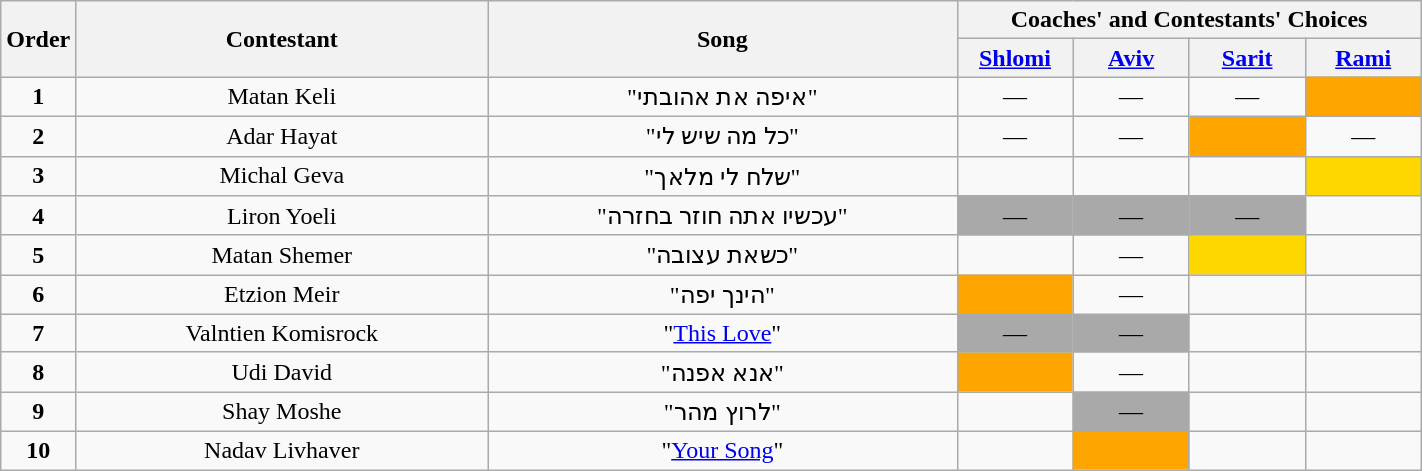<table class="wikitable" style="text-align: center; width:75%;">
<tr>
<th rowspan=2 width="05%">Order</th>
<th rowspan=2 width="29%">Contestant</th>
<th rowspan=2>Song</th>
<th colspan=4>Coaches' and Contestants' Choices</th>
</tr>
<tr>
<th style="width:70px;"><a href='#'>Shlomi</a></th>
<th style="width:70px;"><a href='#'>Aviv</a></th>
<th style="width:70px;"><a href='#'>Sarit</a></th>
<th style="width:70px;"><a href='#'>Rami</a></th>
</tr>
<tr>
<td align="center"><strong>1</strong></td>
<td>Matan Keli</td>
<td>"איפה את אהובתי"</td>
<td align="center">—</td>
<td align="center">—</td>
<td align="center">—</td>
<td style="background:orange;text-align:center;"></td>
</tr>
<tr>
<td align="center"><strong>2</strong></td>
<td>Adar Hayat</td>
<td>"כל מה שיש לי"</td>
<td align="center">—</td>
<td align="center">—</td>
<td style="background:orange;text-align:center;"></td>
<td align="center">—</td>
</tr>
<tr>
<td align="center"><strong>3</strong></td>
<td>Michal Geva</td>
<td>"שלח לי מלאך"</td>
<td style=";text-align:center;"></td>
<td style=";text-align:center;"></td>
<td style=";text-align:center;"></td>
<td style="background:gold;text-align:center;"></td>
</tr>
<tr>
<td align="center"><strong>4</strong></td>
<td>Liron Yoeli</td>
<td>"עכשיו אתה חוזר בחזרה"</td>
<td style="background:darkgrey;text-align:center;">—</td>
<td style="background:darkgrey;text-align:center;">—</td>
<td style="background:darkgrey;text-align:center;">—</td>
<td></td>
</tr>
<tr>
<td align="center"><strong>5</strong></td>
<td>Matan Shemer</td>
<td>"כשאת עצובה"</td>
<td style=";text-align:center;"></td>
<td align="center">—</td>
<td style="background:gold;text-align:center;"></td>
<td></td>
</tr>
<tr>
<td align="center"><strong>6</strong></td>
<td>Etzion Meir</td>
<td>"הינך יפה"</td>
<td style="background:orange;text-align:center;"></td>
<td align="center">—</td>
<td></td>
<td></td>
</tr>
<tr>
<td align="center"><strong>7</strong></td>
<td>Valntien Komisrock</td>
<td>"<a href='#'>This Love</a>"</td>
<td style="background:darkgrey;text-align:center;">—</td>
<td style="background:darkgrey;text-align:center;">—</td>
<td></td>
<td></td>
</tr>
<tr>
<td align="center"><strong>8</strong></td>
<td>Udi David</td>
<td>"אנא אפנה"</td>
<td style="background:orange;text-align:center;"></td>
<td align="center">—</td>
<td></td>
<td></td>
</tr>
<tr>
<td align="center"><strong>9</strong></td>
<td>Shay Moshe</td>
<td>"לרוץ מהר"</td>
<td></td>
<td style="background:darkgrey;text-align:center;">—</td>
<td></td>
<td></td>
</tr>
<tr>
<td align="center"><strong>10</strong></td>
<td>Nadav Livhaver</td>
<td>"<a href='#'>Your Song</a>"</td>
<td></td>
<td style="background:orange;text-align:center;"></td>
<td></td>
<td></td>
</tr>
</table>
